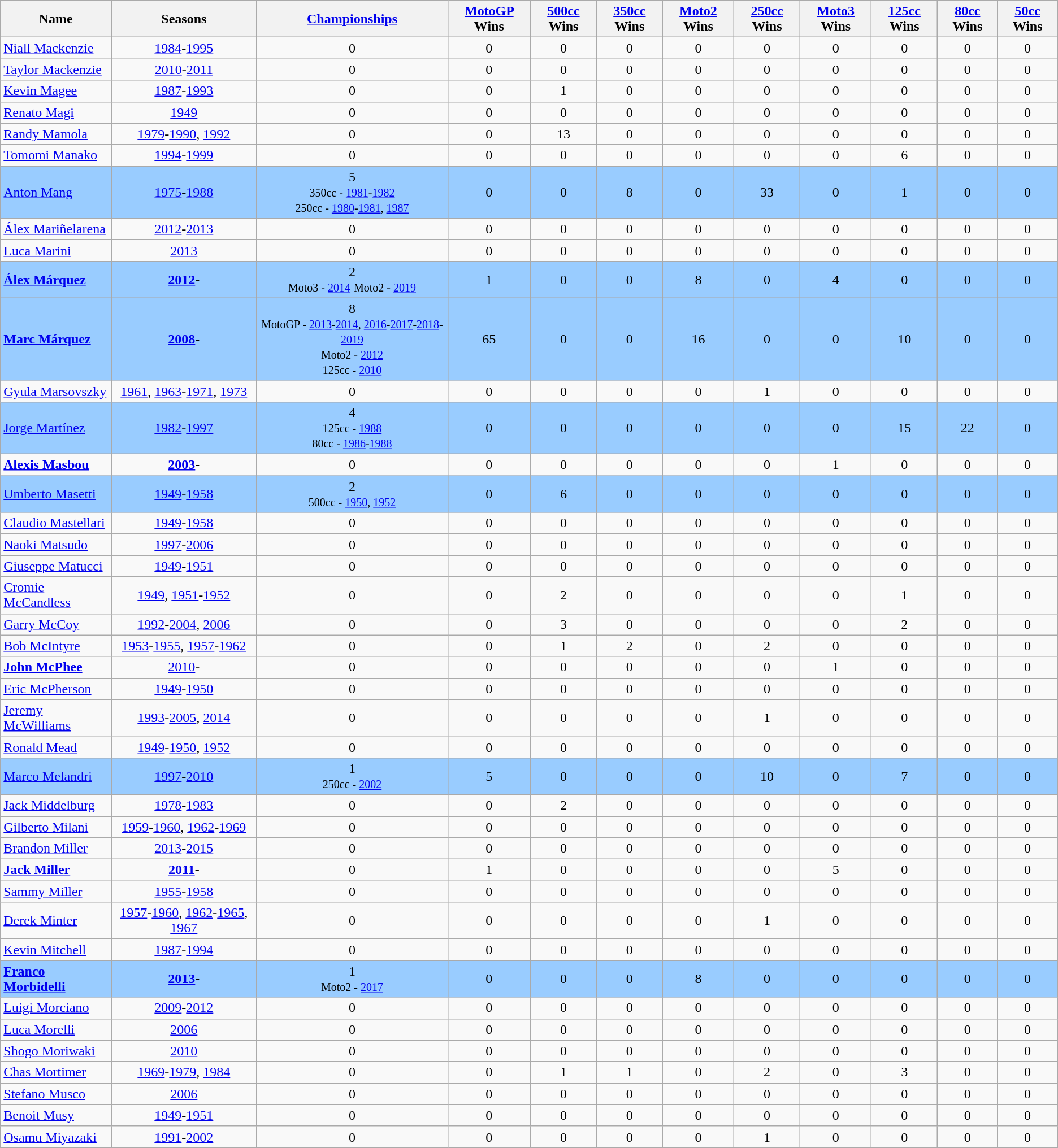<table class="wikitable">
<tr>
<th>Name</th>
<th>Seasons</th>
<th><a href='#'>Championships</a></th>
<th><a href='#'>MotoGP</a> Wins</th>
<th><a href='#'>500cc</a> Wins</th>
<th><a href='#'>350cc</a> Wins</th>
<th><a href='#'>Moto2</a> Wins</th>
<th><a href='#'>250cc</a> Wins</th>
<th><a href='#'>Moto3</a> Wins</th>
<th><a href='#'>125cc</a> Wins</th>
<th><a href='#'>80cc</a> Wins</th>
<th><a href='#'>50cc</a> Wins</th>
</tr>
<tr align="center">
<td align="left"> <a href='#'>Niall Mackenzie</a></td>
<td><a href='#'>1984</a>-<a href='#'>1995</a></td>
<td>0</td>
<td>0</td>
<td>0</td>
<td>0</td>
<td>0</td>
<td>0</td>
<td>0</td>
<td>0</td>
<td>0</td>
<td>0</td>
</tr>
<tr align="center">
<td align="left"> <a href='#'>Taylor Mackenzie</a></td>
<td><a href='#'>2010</a>-<a href='#'>2011</a></td>
<td>0</td>
<td>0</td>
<td>0</td>
<td>0</td>
<td>0</td>
<td>0</td>
<td>0</td>
<td>0</td>
<td>0</td>
<td>0</td>
</tr>
<tr align="center">
<td align="left"> <a href='#'>Kevin Magee</a></td>
<td><a href='#'>1987</a>-<a href='#'>1993</a></td>
<td>0</td>
<td>0</td>
<td>1</td>
<td>0</td>
<td>0</td>
<td>0</td>
<td>0</td>
<td>0</td>
<td>0</td>
<td>0</td>
</tr>
<tr align="center">
<td align="left"> <a href='#'>Renato Magi</a></td>
<td><a href='#'>1949</a></td>
<td>0</td>
<td>0</td>
<td>0</td>
<td>0</td>
<td>0</td>
<td>0</td>
<td>0</td>
<td>0</td>
<td>0</td>
<td>0</td>
</tr>
<tr align="center">
<td align="left"> <a href='#'>Randy Mamola</a></td>
<td><a href='#'>1979</a>-<a href='#'>1990</a>, <a href='#'>1992</a></td>
<td>0</td>
<td>0</td>
<td>13</td>
<td>0</td>
<td>0</td>
<td>0</td>
<td>0</td>
<td>0</td>
<td>0</td>
<td>0</td>
</tr>
<tr align="center">
<td align="left"> <a href='#'>Tomomi Manako</a></td>
<td><a href='#'>1994</a>-<a href='#'>1999</a></td>
<td>0</td>
<td>0</td>
<td>0</td>
<td>0</td>
<td>0</td>
<td>0</td>
<td>0</td>
<td>6</td>
<td>0</td>
<td>0</td>
</tr>
<tr align="center" style="background:#99CCFF;">
<td align="left"> <a href='#'>Anton Mang</a></td>
<td><a href='#'>1975</a>-<a href='#'>1988</a></td>
<td>5<br><small>350cc - <a href='#'>1981</a>-<a href='#'>1982</a><br>250cc - <a href='#'>1980</a>-<a href='#'>1981</a>, <a href='#'>1987</a><br></small></td>
<td>0</td>
<td>0</td>
<td>8</td>
<td>0</td>
<td>33</td>
<td>0</td>
<td>1</td>
<td>0</td>
<td>0</td>
</tr>
<tr align="center">
<td align="left"> <a href='#'>Álex Mariñelarena</a></td>
<td><a href='#'>2012</a>-<a href='#'>2013</a></td>
<td>0</td>
<td>0</td>
<td>0</td>
<td>0</td>
<td>0</td>
<td>0</td>
<td>0</td>
<td>0</td>
<td>0</td>
<td>0</td>
</tr>
<tr align="center">
<td align="left"> <a href='#'>Luca Marini</a></td>
<td><a href='#'>2013</a></td>
<td>0</td>
<td>0</td>
<td>0</td>
<td>0</td>
<td>0</td>
<td>0</td>
<td>0</td>
<td>0</td>
<td>0</td>
<td>0</td>
</tr>
<tr align="center" style="background:#99CCFF;">
<td align="left"> <strong><a href='#'>Álex Márquez</a></strong></td>
<td><strong><a href='#'>2012</a>-</strong></td>
<td>2<br><small>Moto3 - <a href='#'>2014</a></small> <small>Moto2 - <a href='#'>2019</a></small></td>
<td>1</td>
<td>0</td>
<td>0</td>
<td>8</td>
<td>0</td>
<td>4</td>
<td>0</td>
<td>0</td>
<td>0</td>
</tr>
<tr align="center" style="background:#99CCFF;">
<td align="left"> <strong><a href='#'>Marc Márquez</a></strong></td>
<td><strong><a href='#'>2008</a>-</strong></td>
<td>8<br><small>MotoGP - <a href='#'>2013</a>-<a href='#'>2014</a>, <a href='#'>2016</a>-<a href='#'>2017</a>-<a href='#'>2018</a>-<a href='#'>2019</a><br>Moto2 - <a href='#'>2012</a><br>125cc - <a href='#'>2010</a></small></td>
<td>65</td>
<td>0</td>
<td>0</td>
<td>16</td>
<td>0</td>
<td>0</td>
<td>10</td>
<td>0</td>
<td>0</td>
</tr>
<tr align="center">
<td align="left"> <a href='#'>Gyula Marsovszky</a></td>
<td><a href='#'>1961</a>, <a href='#'>1963</a>-<a href='#'>1971</a>, <a href='#'>1973</a></td>
<td>0</td>
<td>0</td>
<td>0</td>
<td>0</td>
<td>0</td>
<td>1</td>
<td>0</td>
<td>0</td>
<td>0</td>
<td>0</td>
</tr>
<tr align="center" style="background:#99CCFF;">
<td align="left"> <a href='#'>Jorge Martínez</a></td>
<td><a href='#'>1982</a>-<a href='#'>1997</a></td>
<td>4<br><small>125cc - <a href='#'>1988</a><br>80cc - <a href='#'>1986</a>-<a href='#'>1988</a></small></td>
<td>0</td>
<td>0</td>
<td>0</td>
<td>0</td>
<td>0</td>
<td>0</td>
<td>15</td>
<td>22</td>
<td>0</td>
</tr>
<tr align="center">
<td align="left"> <strong><a href='#'>Alexis Masbou</a></strong></td>
<td><strong><a href='#'>2003</a>-</strong></td>
<td>0</td>
<td>0</td>
<td>0</td>
<td>0</td>
<td>0</td>
<td>0</td>
<td>1</td>
<td>0</td>
<td>0</td>
<td>0</td>
</tr>
<tr align="center" style="background:#99CCFF;">
<td align="left"> <a href='#'>Umberto Masetti</a></td>
<td><a href='#'>1949</a>-<a href='#'>1958</a></td>
<td>2<br><small>500cc - <a href='#'>1950</a>, <a href='#'>1952</a></small></td>
<td>0</td>
<td>6</td>
<td>0</td>
<td>0</td>
<td>0</td>
<td>0</td>
<td>0</td>
<td>0</td>
<td>0</td>
</tr>
<tr align="center">
<td align="left"> <a href='#'>Claudio Mastellari</a></td>
<td><a href='#'>1949</a>-<a href='#'>1958</a></td>
<td>0</td>
<td>0</td>
<td>0</td>
<td>0</td>
<td>0</td>
<td>0</td>
<td>0</td>
<td>0</td>
<td>0</td>
<td>0</td>
</tr>
<tr align="center">
<td align="left"> <a href='#'>Naoki Matsudo</a></td>
<td><a href='#'>1997</a>-<a href='#'>2006</a></td>
<td>0</td>
<td>0</td>
<td>0</td>
<td>0</td>
<td>0</td>
<td>0</td>
<td>0</td>
<td>0</td>
<td>0</td>
<td>0</td>
</tr>
<tr align="center">
<td align="left"> <a href='#'>Giuseppe Matucci</a></td>
<td><a href='#'>1949</a>-<a href='#'>1951</a></td>
<td>0</td>
<td>0</td>
<td>0</td>
<td>0</td>
<td>0</td>
<td>0</td>
<td>0</td>
<td>0</td>
<td>0</td>
<td>0</td>
</tr>
<tr align="center">
<td align="left"> <a href='#'>Cromie McCandless</a></td>
<td><a href='#'>1949</a>, <a href='#'>1951</a>-<a href='#'>1952</a></td>
<td>0</td>
<td>0</td>
<td>2</td>
<td>0</td>
<td>0</td>
<td>0</td>
<td>0</td>
<td>1</td>
<td>0</td>
<td>0</td>
</tr>
<tr align="center">
<td align="left"> <a href='#'>Garry McCoy</a></td>
<td><a href='#'>1992</a>-<a href='#'>2004</a>, <a href='#'>2006</a></td>
<td>0</td>
<td>0</td>
<td>3</td>
<td>0</td>
<td>0</td>
<td>0</td>
<td>0</td>
<td>2</td>
<td>0</td>
<td>0</td>
</tr>
<tr align="center">
<td align="left"> <a href='#'>Bob McIntyre</a></td>
<td><a href='#'>1953</a>-<a href='#'>1955</a>, <a href='#'>1957</a>-<a href='#'>1962</a></td>
<td>0</td>
<td>0</td>
<td>1</td>
<td>2</td>
<td>0</td>
<td>2</td>
<td>0</td>
<td>0</td>
<td>0</td>
<td>0</td>
</tr>
<tr align="center">
<td align="left"> <strong><a href='#'>John McPhee</a></strong></td>
<td><a href='#'>2010</a>-</td>
<td>0</td>
<td>0</td>
<td>0</td>
<td>0</td>
<td>0</td>
<td>0</td>
<td>1</td>
<td>0</td>
<td>0</td>
<td>0</td>
</tr>
<tr align="center">
<td align="left"> <a href='#'>Eric McPherson</a></td>
<td><a href='#'>1949</a>-<a href='#'>1950</a></td>
<td>0</td>
<td>0</td>
<td>0</td>
<td>0</td>
<td>0</td>
<td>0</td>
<td>0</td>
<td>0</td>
<td>0</td>
<td>0</td>
</tr>
<tr align="center">
<td align="left"> <a href='#'>Jeremy McWilliams</a></td>
<td><a href='#'>1993</a>-<a href='#'>2005</a>, <a href='#'>2014</a></td>
<td>0</td>
<td>0</td>
<td>0</td>
<td>0</td>
<td>0</td>
<td>1</td>
<td>0</td>
<td>0</td>
<td>0</td>
<td>0</td>
</tr>
<tr align="center">
<td align="left"> <a href='#'>Ronald Mead</a></td>
<td><a href='#'>1949</a>-<a href='#'>1950</a>, <a href='#'>1952</a></td>
<td>0</td>
<td>0</td>
<td>0</td>
<td>0</td>
<td>0</td>
<td>0</td>
<td>0</td>
<td>0</td>
<td>0</td>
<td>0</td>
</tr>
<tr align="center" style="background:#99CCFF;">
<td align="left"> <a href='#'>Marco Melandri</a></td>
<td><a href='#'>1997</a>-<a href='#'>2010</a></td>
<td>1<br><small>250cc - <a href='#'>2002</a></small></td>
<td>5</td>
<td>0</td>
<td>0</td>
<td>0</td>
<td>10</td>
<td>0</td>
<td>7</td>
<td>0</td>
<td>0</td>
</tr>
<tr align="center">
<td align="left"> <a href='#'>Jack Middelburg</a></td>
<td><a href='#'>1978</a>-<a href='#'>1983</a></td>
<td>0</td>
<td>0</td>
<td>2</td>
<td>0</td>
<td>0</td>
<td>0</td>
<td>0</td>
<td>0</td>
<td>0</td>
<td>0</td>
</tr>
<tr align="center">
<td align="left"> <a href='#'>Gilberto Milani</a></td>
<td><a href='#'>1959</a>-<a href='#'>1960</a>, <a href='#'>1962</a>-<a href='#'>1969</a></td>
<td>0</td>
<td>0</td>
<td>0</td>
<td>0</td>
<td>0</td>
<td>0</td>
<td>0</td>
<td>0</td>
<td>0</td>
<td>0</td>
</tr>
<tr align="center">
<td align="left"> <a href='#'>Brandon Miller</a></td>
<td><a href='#'>2013</a>-<a href='#'>2015</a></td>
<td>0</td>
<td>0</td>
<td>0</td>
<td>0</td>
<td>0</td>
<td>0</td>
<td>0</td>
<td>0</td>
<td>0</td>
<td>0</td>
</tr>
<tr align="center">
<td align="left"> <strong><a href='#'>Jack Miller</a></strong></td>
<td><strong><a href='#'>2011</a>-</strong></td>
<td>0</td>
<td>1</td>
<td>0</td>
<td>0</td>
<td>0</td>
<td>0</td>
<td>5</td>
<td>0</td>
<td>0</td>
<td>0</td>
</tr>
<tr align="center">
<td align="left"> <a href='#'>Sammy Miller</a></td>
<td><a href='#'>1955</a>-<a href='#'>1958</a></td>
<td>0</td>
<td>0</td>
<td>0</td>
<td>0</td>
<td>0</td>
<td>0</td>
<td>0</td>
<td>0</td>
<td>0</td>
<td>0</td>
</tr>
<tr align="center">
<td align="left"> <a href='#'>Derek Minter</a></td>
<td><a href='#'>1957</a>-<a href='#'>1960</a>, <a href='#'>1962</a>-<a href='#'>1965</a>, <a href='#'>1967</a></td>
<td>0</td>
<td>0</td>
<td>0</td>
<td>0</td>
<td>0</td>
<td>1</td>
<td>0</td>
<td>0</td>
<td>0</td>
<td>0</td>
</tr>
<tr align="center">
<td align="left"> <a href='#'>Kevin Mitchell</a></td>
<td><a href='#'>1987</a>-<a href='#'>1994</a></td>
<td>0</td>
<td>0</td>
<td>0</td>
<td>0</td>
<td>0</td>
<td>0</td>
<td>0</td>
<td>0</td>
<td>0</td>
<td>0</td>
</tr>
<tr align="center" style="background:#99CCFF;">
<td align="left"> <strong><a href='#'>Franco Morbidelli</a></strong></td>
<td><strong><a href='#'>2013</a>-</strong></td>
<td>1<br><small>Moto2 - <a href='#'>2017</a></small></td>
<td>0</td>
<td>0</td>
<td>0</td>
<td>8</td>
<td>0</td>
<td>0</td>
<td>0</td>
<td>0</td>
<td>0</td>
</tr>
<tr align="center">
<td align="left"> <a href='#'>Luigi Morciano</a></td>
<td><a href='#'>2009</a>-<a href='#'>2012</a></td>
<td>0</td>
<td>0</td>
<td>0</td>
<td>0</td>
<td>0</td>
<td>0</td>
<td>0</td>
<td>0</td>
<td>0</td>
<td>0</td>
</tr>
<tr align="center">
<td align="left"> <a href='#'>Luca Morelli</a></td>
<td><a href='#'>2006</a></td>
<td>0</td>
<td>0</td>
<td>0</td>
<td>0</td>
<td>0</td>
<td>0</td>
<td>0</td>
<td>0</td>
<td>0</td>
<td>0</td>
</tr>
<tr align="center">
<td align="left"> <a href='#'>Shogo Moriwaki</a></td>
<td><a href='#'>2010</a></td>
<td>0</td>
<td>0</td>
<td>0</td>
<td>0</td>
<td>0</td>
<td>0</td>
<td>0</td>
<td>0</td>
<td>0</td>
<td>0</td>
</tr>
<tr align="center">
<td align="left"> <a href='#'>Chas Mortimer</a></td>
<td><a href='#'>1969</a>-<a href='#'>1979</a>, <a href='#'>1984</a></td>
<td>0</td>
<td>0</td>
<td>1</td>
<td>1</td>
<td>0</td>
<td>2</td>
<td>0</td>
<td>3</td>
<td>0</td>
<td>0</td>
</tr>
<tr align="center">
<td align="left"> <a href='#'>Stefano Musco</a></td>
<td><a href='#'>2006</a></td>
<td>0</td>
<td>0</td>
<td>0</td>
<td>0</td>
<td>0</td>
<td>0</td>
<td>0</td>
<td>0</td>
<td>0</td>
<td>0</td>
</tr>
<tr align="center">
<td align="left"> <a href='#'>Benoit Musy</a></td>
<td><a href='#'>1949</a>-<a href='#'>1951</a></td>
<td>0</td>
<td>0</td>
<td>0</td>
<td>0</td>
<td>0</td>
<td>0</td>
<td>0</td>
<td>0</td>
<td>0</td>
<td>0</td>
</tr>
<tr align="center">
<td align="left"> <a href='#'>Osamu Miyazaki</a></td>
<td><a href='#'>1991</a>-<a href='#'>2002</a></td>
<td>0</td>
<td>0</td>
<td>0</td>
<td>0</td>
<td>0</td>
<td>1</td>
<td>0</td>
<td>0</td>
<td>0</td>
<td>0</td>
</tr>
</table>
